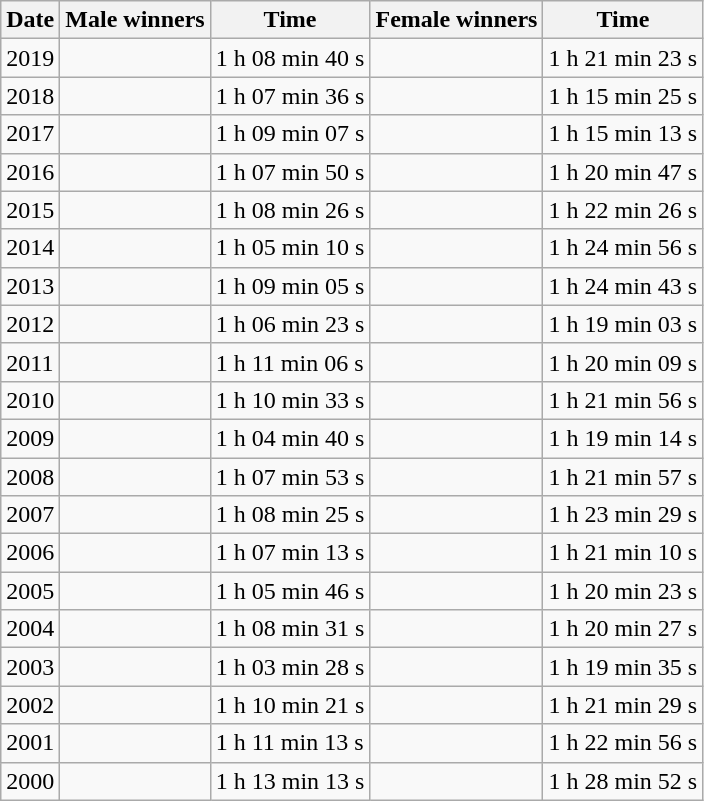<table class="wikitable">
<tr>
<th>Date</th>
<th>Male winners</th>
<th>Time</th>
<th>Female winners</th>
<th>Time</th>
</tr>
<tr>
<td>2019</td>
<td></td>
<td>1 h 08 min 40 s</td>
<td></td>
<td>1 h 21 min 23 s</td>
</tr>
<tr>
<td>2018</td>
<td></td>
<td>1 h 07 min 36 s</td>
<td></td>
<td>1 h 15 min 25 s</td>
</tr>
<tr>
<td>2017</td>
<td></td>
<td>1 h 09 min 07 s</td>
<td></td>
<td>1 h 15 min 13 s</td>
</tr>
<tr>
<td>2016</td>
<td></td>
<td>1 h 07 min 50 s</td>
<td></td>
<td>1 h 20 min 47 s</td>
</tr>
<tr>
<td>2015</td>
<td></td>
<td>1 h 08 min 26 s</td>
<td></td>
<td>1 h 22 min 26 s</td>
</tr>
<tr>
<td>2014</td>
<td></td>
<td>1 h 05 min 10 s</td>
<td></td>
<td>1 h 24 min 56 s</td>
</tr>
<tr>
<td>2013</td>
<td></td>
<td>1 h 09 min 05 s</td>
<td></td>
<td>1 h 24 min 43 s</td>
</tr>
<tr>
<td>2012</td>
<td></td>
<td>1 h 06 min 23 s</td>
<td></td>
<td>1 h 19 min 03 s</td>
</tr>
<tr>
<td>2011</td>
<td></td>
<td>1 h 11 min 06 s</td>
<td></td>
<td>1 h 20 min 09 s</td>
</tr>
<tr>
<td>2010</td>
<td></td>
<td>1 h 10 min 33 s</td>
<td></td>
<td>1 h 21 min 56 s</td>
</tr>
<tr>
<td>2009</td>
<td></td>
<td>1 h 04 min 40 s</td>
<td></td>
<td>1 h 19 min 14 s</td>
</tr>
<tr>
<td>2008</td>
<td></td>
<td>1 h 07 min 53 s</td>
<td></td>
<td>1 h 21 min 57 s</td>
</tr>
<tr>
<td>2007</td>
<td></td>
<td>1 h 08 min 25 s</td>
<td></td>
<td>1 h 23 min 29 s</td>
</tr>
<tr>
<td>2006</td>
<td></td>
<td>1 h 07 min 13 s</td>
<td></td>
<td>1 h 21 min 10 s</td>
</tr>
<tr>
<td>2005</td>
<td></td>
<td>1 h 05 min 46 s</td>
<td></td>
<td>1 h 20 min 23 s</td>
</tr>
<tr>
<td>2004</td>
<td></td>
<td>1 h 08 min 31 s</td>
<td></td>
<td>1 h 20 min 27 s</td>
</tr>
<tr>
<td>2003</td>
<td></td>
<td>1 h 03 min 28 s</td>
<td></td>
<td>1 h 19 min 35 s</td>
</tr>
<tr>
<td>2002</td>
<td></td>
<td>1 h 10 min 21 s</td>
<td></td>
<td>1 h 21 min 29 s</td>
</tr>
<tr>
<td>2001</td>
<td></td>
<td>1 h 11 min 13 s</td>
<td></td>
<td>1 h 22 min 56 s</td>
</tr>
<tr>
<td>2000</td>
<td></td>
<td>1 h 13 min 13 s</td>
<td></td>
<td>1 h 28 min 52 s</td>
</tr>
</table>
